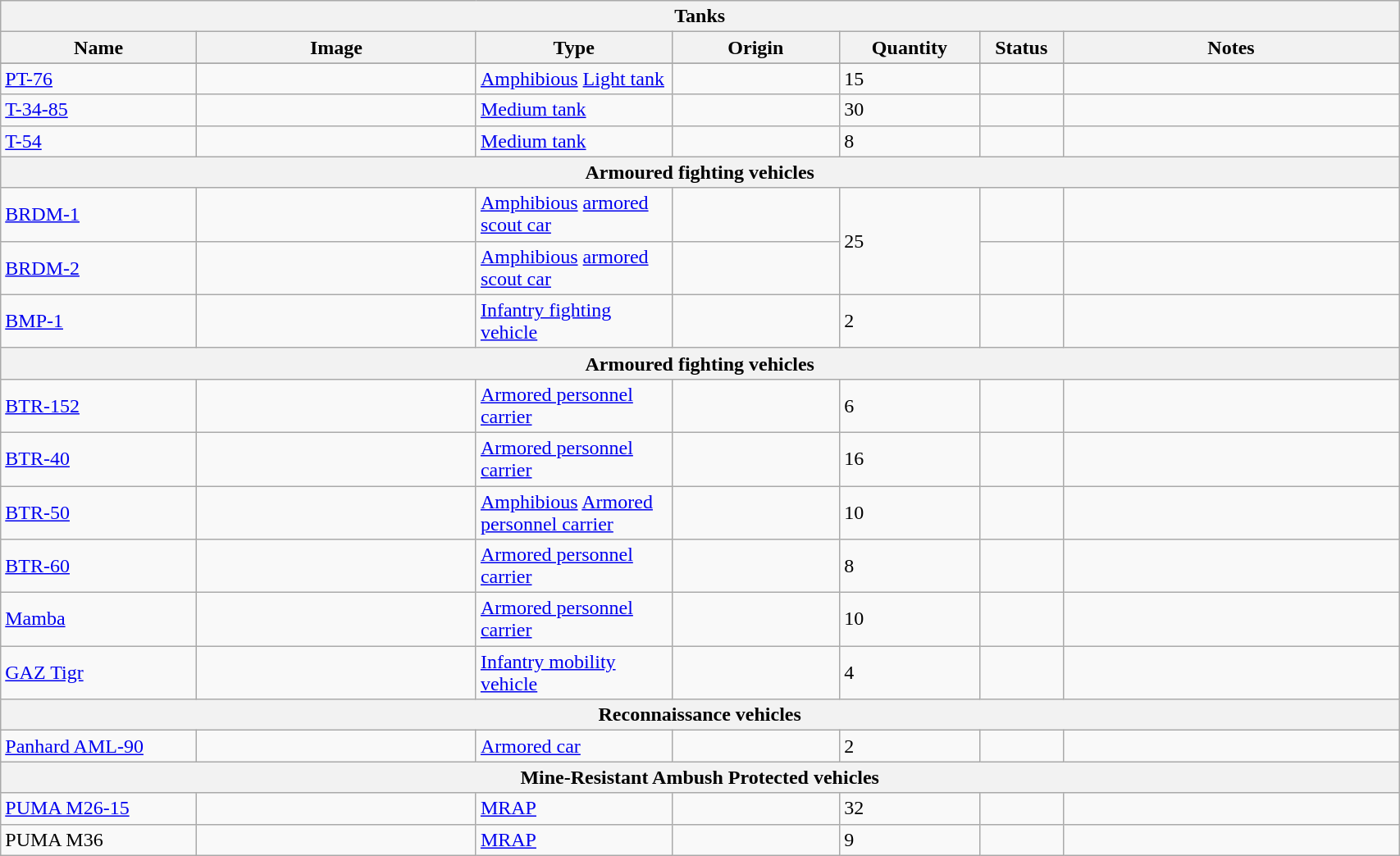<table class="wikitable" style="width:90%;">
<tr>
<th Colspan="7">Tanks</th>
</tr>
<tr>
<th width=14%>Name</th>
<th width=20%>Image</th>
<th width=14%>Type</th>
<th width=12%>Origin</th>
<th width=10%>Quantity</th>
<th width=06%>Status</th>
<th width=24%>Notes</th>
</tr>
<tr>
</tr>
<tr>
<td><a href='#'>PT-76</a></td>
<td></td>
<td><a href='#'>Amphibious</a> <a href='#'>Light tank</a></td>
<td></td>
<td>15</td>
<td></td>
<td></td>
</tr>
<tr>
<td><a href='#'>T-34-85</a></td>
<td></td>
<td><a href='#'>Medium tank</a></td>
<td></td>
<td>30</td>
<td></td>
<td></td>
</tr>
<tr>
<td><a href='#'>T-54</a></td>
<td></td>
<td><a href='#'>Medium tank</a></td>
<td></td>
<td>8</td>
<td></td>
<td></td>
</tr>
<tr>
<th Colspan="7">Armoured fighting vehicles</th>
</tr>
<tr>
<td><a href='#'>BRDM-1</a></td>
<td></td>
<td><a href='#'>Amphibious</a> <a href='#'>armored scout car</a></td>
<td></td>
<td rowspan="2">25</td>
<td></td>
<td></td>
</tr>
<tr>
<td><a href='#'>BRDM-2</a></td>
<td></td>
<td><a href='#'>Amphibious</a> <a href='#'>armored scout car</a></td>
<td></td>
<td></td>
<td></td>
</tr>
<tr>
<td><a href='#'>BMP-1</a></td>
<td></td>
<td><a href='#'>Infantry fighting vehicle</a></td>
<td></td>
<td>2</td>
<td></td>
<td></td>
</tr>
<tr>
<th Colspan="7">Armoured fighting vehicles</th>
</tr>
<tr>
<td><a href='#'>BTR-152</a></td>
<td></td>
<td><a href='#'>Armored personnel carrier</a></td>
<td></td>
<td>6</td>
<td></td>
<td></td>
</tr>
<tr>
<td><a href='#'>BTR-40</a></td>
<td></td>
<td><a href='#'>Armored personnel carrier</a></td>
<td></td>
<td>16</td>
<td></td>
<td></td>
</tr>
<tr>
<td><a href='#'>BTR-50</a></td>
<td></td>
<td><a href='#'>Amphibious</a> <a href='#'>Armored personnel carrier</a></td>
<td></td>
<td>10</td>
<td></td>
<td></td>
</tr>
<tr>
<td><a href='#'>BTR-60</a></td>
<td></td>
<td><a href='#'>Armored personnel carrier</a></td>
<td></td>
<td>8</td>
<td></td>
<td></td>
</tr>
<tr>
<td><a href='#'>Mamba</a></td>
<td></td>
<td><a href='#'>Armored personnel carrier</a></td>
<td></td>
<td>10</td>
<td></td>
<td></td>
</tr>
<tr>
<td><a href='#'>GAZ Tigr</a></td>
<td></td>
<td><a href='#'>Infantry mobility vehicle</a></td>
<td></td>
<td>4</td>
<td></td>
<td></td>
</tr>
<tr>
<th Colspan="7">Reconnaissance vehicles</th>
</tr>
<tr>
<td><a href='#'>Panhard AML-90</a></td>
<td></td>
<td><a href='#'>Armored car</a></td>
<td></td>
<td>2</td>
<td></td>
<td></td>
</tr>
<tr>
<th Colspan="7">Mine-Resistant Ambush Protected vehicles</th>
</tr>
<tr>
<td><a href='#'>PUMA M26-15</a></td>
<td></td>
<td><a href='#'>MRAP</a></td>
<td></td>
<td>32</td>
<td></td>
<td></td>
</tr>
<tr>
<td>PUMA M36</td>
<td></td>
<td><a href='#'>MRAP</a></td>
<td></td>
<td>9</td>
<td></td>
<td></td>
</tr>
</table>
